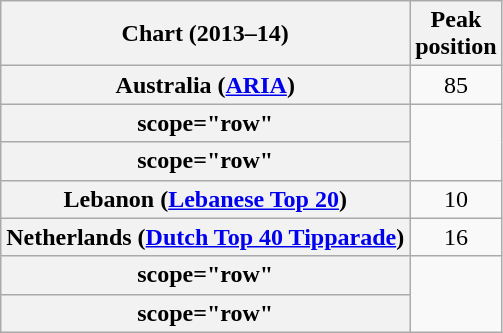<table class="wikitable sortable plainrowheaders">
<tr>
<th scope="col">Chart (2013–14)</th>
<th scope="col">Peak<br>position</th>
</tr>
<tr>
<th scope="row">Australia (<a href='#'>ARIA</a>)</th>
<td align="center">85</td>
</tr>
<tr>
<th>scope="row" </th>
</tr>
<tr>
<th>scope="row" </th>
</tr>
<tr>
<th scope="row">Lebanon (<a href='#'>Lebanese Top 20</a>)</th>
<td align="center">10</td>
</tr>
<tr>
<th scope="row">Netherlands (<a href='#'>Dutch Top 40 Tipparade</a>)</th>
<td align="center">16</td>
</tr>
<tr>
<th>scope="row" </th>
</tr>
<tr>
<th>scope="row" </th>
</tr>
</table>
